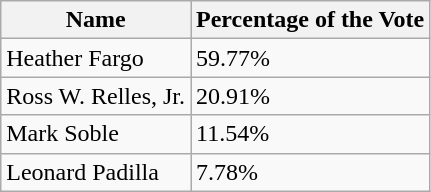<table class="wikitable">
<tr>
<th>Name</th>
<th>Percentage of the Vote</th>
</tr>
<tr>
<td>Heather Fargo</td>
<td>59.77%</td>
</tr>
<tr>
<td>Ross W. Relles, Jr.</td>
<td>20.91%</td>
</tr>
<tr>
<td>Mark Soble</td>
<td>11.54%</td>
</tr>
<tr>
<td>Leonard Padilla</td>
<td>7.78%</td>
</tr>
</table>
